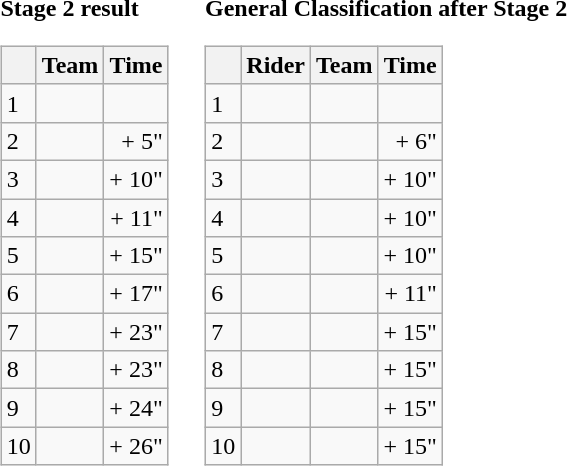<table>
<tr>
<td><strong>Stage 2 result</strong><br><table class="wikitable">
<tr>
<th></th>
<th>Team</th>
<th>Time</th>
</tr>
<tr>
<td>1</td>
<td></td>
<td align="right"></td>
</tr>
<tr>
<td>2</td>
<td></td>
<td align="right">+ 5"</td>
</tr>
<tr>
<td>3</td>
<td></td>
<td align="right">+ 10"</td>
</tr>
<tr>
<td>4</td>
<td></td>
<td align="right">+ 11"</td>
</tr>
<tr>
<td>5</td>
<td></td>
<td align="right">+ 15"</td>
</tr>
<tr>
<td>6</td>
<td></td>
<td align="right">+ 17"</td>
</tr>
<tr>
<td>7</td>
<td></td>
<td align="right">+ 23"</td>
</tr>
<tr>
<td>8</td>
<td></td>
<td align="right">+ 23"</td>
</tr>
<tr>
<td>9</td>
<td></td>
<td align="right">+ 24"</td>
</tr>
<tr>
<td>10</td>
<td></td>
<td align="right">+ 26"</td>
</tr>
</table>
</td>
<td></td>
<td><strong>General Classification after Stage 2</strong><br><table class="wikitable">
<tr>
<th></th>
<th>Rider</th>
<th>Team</th>
<th>Time</th>
</tr>
<tr>
<td>1</td>
<td> </td>
<td></td>
<td align="right"></td>
</tr>
<tr>
<td>2</td>
<td> </td>
<td></td>
<td align="right">+ 6"</td>
</tr>
<tr>
<td>3</td>
<td></td>
<td></td>
<td align="right">+ 10"</td>
</tr>
<tr>
<td>4</td>
<td></td>
<td></td>
<td align="right">+ 10"</td>
</tr>
<tr>
<td>5</td>
<td></td>
<td></td>
<td align="right">+ 10"</td>
</tr>
<tr>
<td>6</td>
<td></td>
<td></td>
<td align="right">+ 11"</td>
</tr>
<tr>
<td>7</td>
<td></td>
<td></td>
<td align="right">+ 15"</td>
</tr>
<tr>
<td>8</td>
<td></td>
<td></td>
<td align="right">+ 15"</td>
</tr>
<tr>
<td>9</td>
<td></td>
<td></td>
<td align="right">+ 15"</td>
</tr>
<tr>
<td>10</td>
<td></td>
<td></td>
<td align="right">+ 15"</td>
</tr>
</table>
</td>
</tr>
</table>
